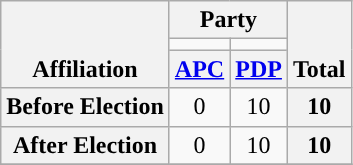<table class=wikitable style="text-align:center">
<tr style="vertical-align:bottom;">
<th rowspan=3>Affiliation</th>
<th colspan=2>Party</th>
<th rowspan=3>Total</th>
</tr>
<tr>
<td style="background-color:"></td>
<td style="background-color:"></td>
</tr>
<tr>
<th><a href='#'>APC</a></th>
<th><a href='#'>PDP</a></th>
</tr>
<tr>
<th>Before Election</th>
<td>0</td>
<td>10</td>
<th>10</th>
</tr>
<tr>
<th>After Election</th>
<td>0</td>
<td>10</td>
<th>10</th>
</tr>
<tr>
</tr>
</table>
